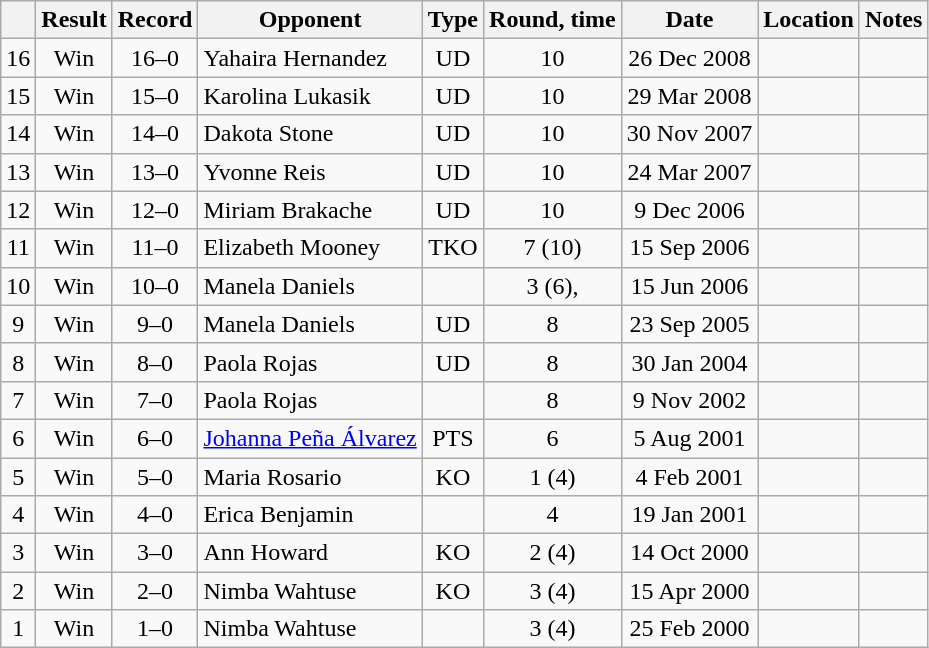<table class=wikitable style=text-align:center>
<tr>
<th></th>
<th>Result</th>
<th>Record</th>
<th>Opponent</th>
<th>Type</th>
<th>Round, time</th>
<th>Date</th>
<th>Location</th>
<th>Notes</th>
</tr>
<tr>
<td>16</td>
<td>Win</td>
<td>16–0</td>
<td align=left>Yahaira Hernandez</td>
<td>UD</td>
<td>10</td>
<td>26 Dec 2008</td>
<td align=left></td>
<td align=left></td>
</tr>
<tr>
<td>15</td>
<td>Win</td>
<td>15–0</td>
<td align=left>Karolina Lukasik</td>
<td>UD</td>
<td>10</td>
<td>29 Mar 2008</td>
<td align=left></td>
<td align=left></td>
</tr>
<tr>
<td>14</td>
<td>Win</td>
<td>14–0</td>
<td align=left>Dakota Stone</td>
<td>UD</td>
<td>10</td>
<td>30 Nov 2007</td>
<td align=left></td>
<td align=left></td>
</tr>
<tr>
<td>13</td>
<td>Win</td>
<td>13–0</td>
<td align=left>Yvonne Reis</td>
<td>UD</td>
<td>10</td>
<td>24 Mar 2007</td>
<td align=left></td>
<td align=left></td>
</tr>
<tr>
<td>12</td>
<td>Win</td>
<td>12–0</td>
<td align=left>Miriam Brakache</td>
<td>UD</td>
<td>10</td>
<td>9 Dec 2006</td>
<td align=left></td>
<td align=left></td>
</tr>
<tr>
<td>11</td>
<td>Win</td>
<td>11–0</td>
<td align=left>Elizabeth Mooney</td>
<td>TKO</td>
<td>7 (10)</td>
<td>15 Sep 2006</td>
<td align=left></td>
<td align=left></td>
</tr>
<tr>
<td>10</td>
<td>Win</td>
<td>10–0</td>
<td align=left>Manela Daniels</td>
<td></td>
<td>3 (6), </td>
<td>15 Jun 2006</td>
<td align=left></td>
<td align=left></td>
</tr>
<tr>
<td>9</td>
<td>Win</td>
<td>9–0</td>
<td align=left>Manela Daniels</td>
<td>UD</td>
<td>8</td>
<td>23 Sep 2005</td>
<td align=left></td>
<td align=left></td>
</tr>
<tr>
<td>8</td>
<td>Win</td>
<td>8–0</td>
<td align=left>Paola Rojas</td>
<td>UD</td>
<td>8</td>
<td>30 Jan 2004</td>
<td align=left></td>
<td align=left></td>
</tr>
<tr>
<td>7</td>
<td>Win</td>
<td>7–0</td>
<td align=left>Paola Rojas</td>
<td></td>
<td>8</td>
<td>9 Nov 2002</td>
<td align=left></td>
<td align=left></td>
</tr>
<tr>
<td>6</td>
<td>Win</td>
<td>6–0</td>
<td align=left><a href='#'>Johanna Peña Álvarez</a></td>
<td>PTS</td>
<td>6</td>
<td>5 Aug 2001</td>
<td align=left></td>
<td align=left></td>
</tr>
<tr>
<td>5</td>
<td>Win</td>
<td>5–0</td>
<td align=left>Maria Rosario</td>
<td>KO</td>
<td>1 (4)</td>
<td>4 Feb 2001</td>
<td align=left></td>
<td align=left></td>
</tr>
<tr>
<td>4</td>
<td>Win</td>
<td>4–0</td>
<td align=left>Erica Benjamin</td>
<td></td>
<td>4</td>
<td>19 Jan 2001</td>
<td align=left></td>
<td align=left></td>
</tr>
<tr>
<td>3</td>
<td>Win</td>
<td>3–0</td>
<td align=left>Ann Howard</td>
<td>KO</td>
<td>2 (4)</td>
<td>14 Oct 2000</td>
<td align=left></td>
<td align=left></td>
</tr>
<tr>
<td>2</td>
<td>Win</td>
<td>2–0</td>
<td align=left>Nimba Wahtuse</td>
<td>KO</td>
<td>3 (4)</td>
<td>15 Apr 2000</td>
<td align=left></td>
<td align=left></td>
</tr>
<tr>
<td>1</td>
<td>Win</td>
<td>1–0</td>
<td align=left>Nimba Wahtuse</td>
<td></td>
<td>3 (4)</td>
<td>25 Feb 2000</td>
<td align=left></td>
<td align=left></td>
</tr>
</table>
